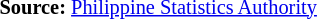<table style="font-size:85%;" '|>
<tr>
<td><br><p>
<strong>Source:</strong> <a href='#'>Philippine Statistics Authority</a>
</p></td>
</tr>
</table>
